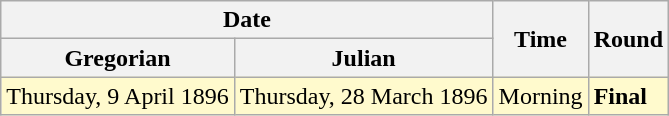<table class="wikitable">
<tr>
<th colspan=2>Date</th>
<th rowspan=2>Time</th>
<th rowspan=2>Round</th>
</tr>
<tr>
<th>Gregorian</th>
<th>Julian</th>
</tr>
<tr style=background:lemonchiffon>
<td>Thursday, 9 April 1896</td>
<td>Thursday, 28 March 1896</td>
<td>Morning</td>
<td><strong>Final</strong></td>
</tr>
</table>
